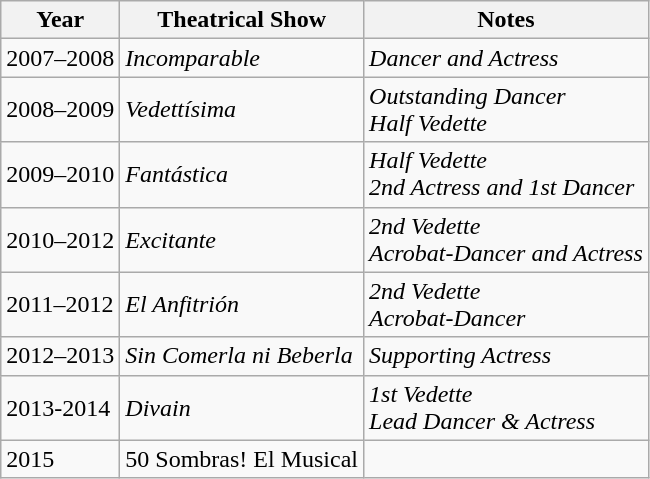<table class="wikitable">
<tr>
<th>Year</th>
<th>Theatrical Show</th>
<th>Notes</th>
</tr>
<tr>
<td>2007–2008</td>
<td><em>Incomparable</em></td>
<td><em>Dancer and Actress</em></td>
</tr>
<tr>
<td>2008–2009</td>
<td><em>Vedettísima</em></td>
<td><em>Outstanding Dancer</em><br><em>Half Vedette</em></td>
</tr>
<tr>
<td>2009–2010</td>
<td><em>Fantástica</em></td>
<td><em>Half Vedette</em><br><em>2nd Actress and 1st Dancer</em></td>
</tr>
<tr>
<td>2010–2012</td>
<td><em>Excitante</em></td>
<td><em>2nd Vedette</em><br><em>Acrobat-Dancer and Actress</em></td>
</tr>
<tr>
<td>2011–2012</td>
<td><em>El Anfitrión</em></td>
<td><em>2nd Vedette</em><br><em>Acrobat-Dancer</em></td>
</tr>
<tr>
<td>2012–2013</td>
<td><em>Sin Comerla ni Beberla</em></td>
<td><em>Supporting Actress</em></td>
</tr>
<tr>
<td>2013-2014</td>
<td><em>Divain</em></td>
<td><em>1st Vedette</em><br><em>Lead Dancer & Actress</em></td>
</tr>
<tr>
<td>2015</td>
<td>50 Sombras! El Musical</td>
</tr>
</table>
